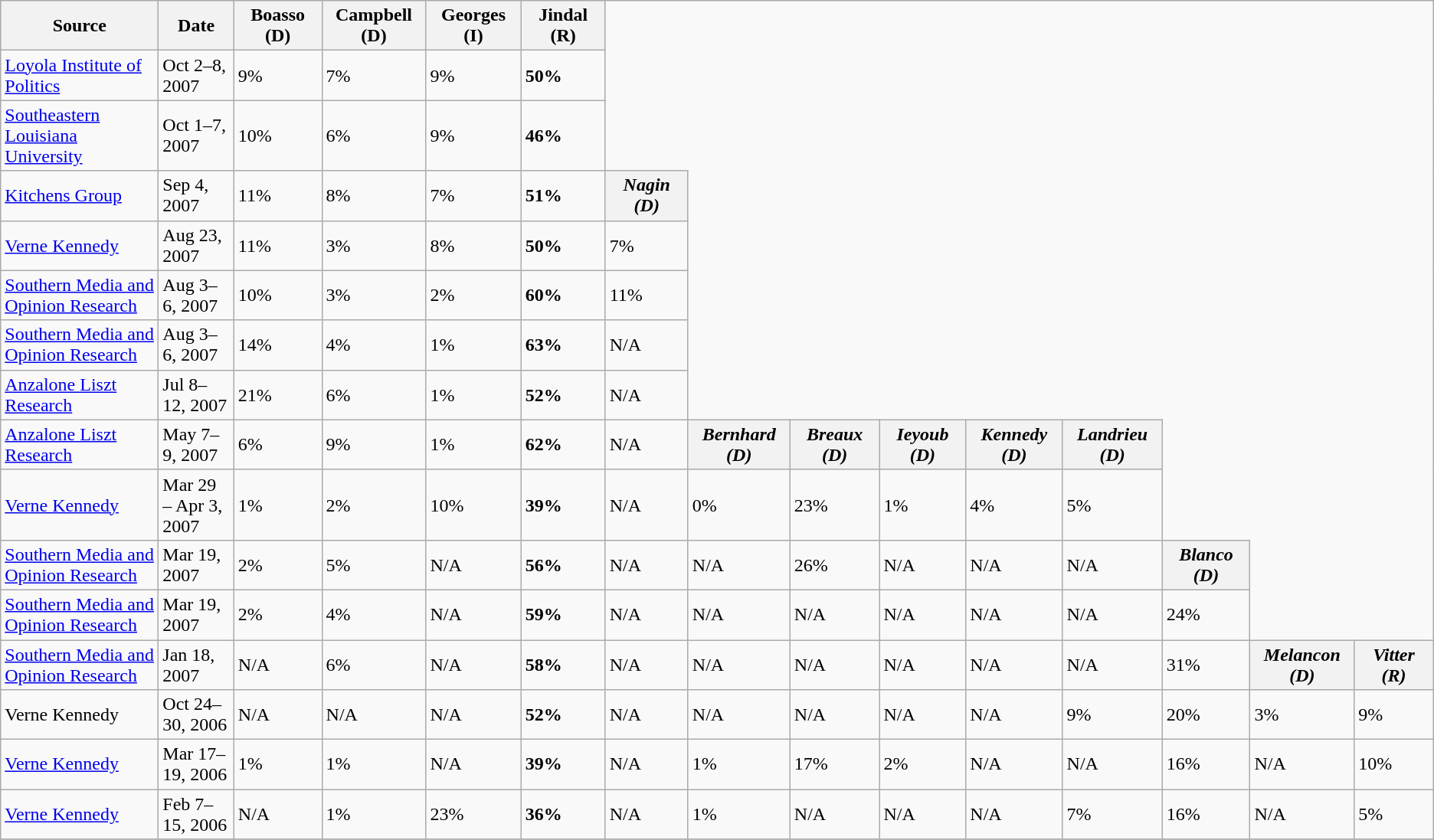<table class="wikitable">
<tr>
<th width=250px>Source</th>
<th width=125px>Date</th>
<th width=125px>Boasso (D)</th>
<th width=125px>Campbell (D)</th>
<th width=125px>Georges (I)</th>
<th width=125px>Jindal (R)</th>
</tr>
<tr>
<td><a href='#'>Loyola Institute of Politics</a></td>
<td>Oct 2–8, 2007</td>
<td>9%</td>
<td>7%</td>
<td>9%</td>
<td><strong>50%</strong></td>
</tr>
<tr>
<td><a href='#'>Southeastern Louisiana University</a></td>
<td>Oct 1–7, 2007</td>
<td>10%</td>
<td>6%</td>
<td>9%</td>
<td><strong>46%</strong></td>
</tr>
<tr>
<td><a href='#'>Kitchens Group</a></td>
<td>Sep 4, 2007</td>
<td>11%</td>
<td>8%</td>
<td>7%</td>
<td><strong>51%</strong></td>
<th width=125px><em>Nagin (D)</em></th>
</tr>
<tr>
<td><a href='#'>Verne Kennedy</a></td>
<td>Aug 23, 2007</td>
<td>11%</td>
<td>3%</td>
<td>8%</td>
<td><strong>50%</strong></td>
<td>7%</td>
</tr>
<tr>
<td><a href='#'>Southern Media and Opinion Research</a></td>
<td>Aug 3–6, 2007</td>
<td>10%</td>
<td>3%</td>
<td>2%</td>
<td><strong> 60%</strong></td>
<td>11%</td>
</tr>
<tr>
<td><a href='#'>Southern Media and Opinion Research</a></td>
<td>Aug 3–6, 2007</td>
<td>14%</td>
<td>4%</td>
<td>1%</td>
<td><strong> 63%</strong></td>
<td>N/A</td>
</tr>
<tr>
<td><a href='#'>Anzalone Liszt Research</a></td>
<td>Jul 8–12, 2007</td>
<td>21%</td>
<td>6%</td>
<td>1%</td>
<td><strong> 52%</strong></td>
<td>N/A</td>
</tr>
<tr>
<td><a href='#'>Anzalone Liszt Research</a></td>
<td>May 7–9, 2007</td>
<td>6%</td>
<td>9%</td>
<td>1%</td>
<td><strong> 62%</strong></td>
<td>N/A</td>
<th width=125px><em>Bernhard (D)</em></th>
<th width=125px><em>Breaux (D)</em></th>
<th width=125px><em>Ieyoub (D)</em></th>
<th width=125px><em>Kennedy (D)</em></th>
<th width=125px><em>Landrieu (D)</em></th>
</tr>
<tr>
<td><a href='#'>Verne Kennedy</a></td>
<td>Mar 29 – Apr 3, 2007</td>
<td>1%</td>
<td>2%</td>
<td>10%</td>
<td><strong> 39%</strong></td>
<td>N/A</td>
<td>0%</td>
<td>23%</td>
<td>1%</td>
<td>4%</td>
<td>5%</td>
</tr>
<tr>
<td><a href='#'>Southern Media and Opinion Research</a></td>
<td>Mar 19, 2007</td>
<td>2%</td>
<td>5%</td>
<td>N/A</td>
<td><strong>56%</strong></td>
<td>N/A</td>
<td>N/A</td>
<td>26%</td>
<td>N/A</td>
<td>N/A</td>
<td>N/A</td>
<th width=125px><em>Blanco (D)</em></th>
</tr>
<tr>
<td><a href='#'>Southern Media and Opinion Research</a></td>
<td>Mar 19, 2007</td>
<td>2%</td>
<td>4%</td>
<td>N/A</td>
<td><strong>59%</strong></td>
<td>N/A</td>
<td>N/A</td>
<td>N/A</td>
<td>N/A</td>
<td>N/A</td>
<td>N/A</td>
<td>24%</td>
</tr>
<tr>
<td><a href='#'>Southern Media and Opinion Research</a></td>
<td>Jan 18, 2007</td>
<td>N/A</td>
<td>6%</td>
<td>N/A</td>
<td><strong>58%</strong></td>
<td>N/A</td>
<td>N/A</td>
<td>N/A</td>
<td>N/A</td>
<td>N/A</td>
<td>N/A</td>
<td>31%</td>
<th width=125px><em>Melancon (D)</em></th>
<th width=125px><em>Vitter (R)</em></th>
</tr>
<tr>
<td>Verne Kennedy</td>
<td>Oct 24–30, 2006</td>
<td>N/A</td>
<td>N/A</td>
<td>N/A</td>
<td><strong>52%</strong></td>
<td>N/A</td>
<td>N/A</td>
<td>N/A</td>
<td>N/A</td>
<td>N/A</td>
<td>9%</td>
<td>20%</td>
<td>3%</td>
<td>9%</td>
</tr>
<tr>
<td><a href='#'>Verne Kennedy</a></td>
<td>Mar 17–19, 2006</td>
<td>1%</td>
<td>1%</td>
<td>N/A</td>
<td><strong>39%</strong></td>
<td>N/A</td>
<td>1%</td>
<td>17%</td>
<td>2%</td>
<td>N/A</td>
<td>N/A</td>
<td>16%</td>
<td>N/A</td>
<td>10%</td>
</tr>
<tr>
<td><a href='#'>Verne Kennedy</a></td>
<td>Feb 7–15, 2006</td>
<td>N/A</td>
<td>1%</td>
<td>23%</td>
<td><strong>36%</strong></td>
<td>N/A</td>
<td>1%</td>
<td>N/A</td>
<td>N/A</td>
<td>N/A</td>
<td>7%</td>
<td>16%</td>
<td>N/A</td>
<td>5%</td>
</tr>
<tr>
</tr>
</table>
